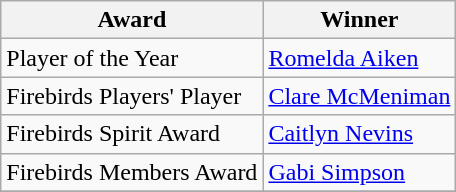<table class="wikitable collapsible">
<tr>
<th>Award</th>
<th>Winner</th>
</tr>
<tr>
<td>Player of the Year</td>
<td> <a href='#'>Romelda Aiken</a></td>
</tr>
<tr>
<td>Firebirds Players' Player</td>
<td> <a href='#'>Clare McMeniman</a></td>
</tr>
<tr>
<td>Firebirds Spirit Award</td>
<td> <a href='#'>Caitlyn Nevins</a></td>
</tr>
<tr>
<td>Firebirds Members Award</td>
<td> <a href='#'>Gabi Simpson</a></td>
</tr>
<tr>
</tr>
</table>
